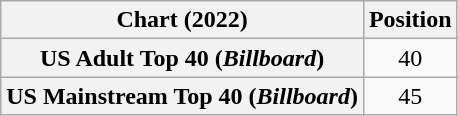<table class="wikitable sortable plainrowheaders" style="text-align:center">
<tr>
<th scope="col">Chart (2022)</th>
<th scope="col">Position</th>
</tr>
<tr>
<th scope="row">US Adult Top 40 (<em>Billboard</em>)</th>
<td>40</td>
</tr>
<tr>
<th scope="row">US Mainstream Top 40 (<em>Billboard</em>)</th>
<td>45</td>
</tr>
</table>
